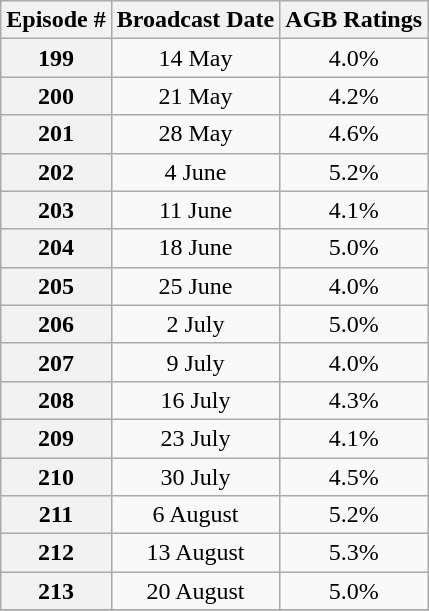<table class=wikitable style=text-align:center>
<tr>
<th>Episode #</th>
<th>Broadcast Date</th>
<th>AGB Ratings<br></th>
</tr>
<tr>
<th>199</th>
<td>14 May</td>
<td>4.0%</td>
</tr>
<tr>
<th>200</th>
<td>21 May</td>
<td>4.2%</td>
</tr>
<tr>
<th>201</th>
<td>28 May</td>
<td>4.6%</td>
</tr>
<tr>
<th>202</th>
<td>4 June</td>
<td>5.2%</td>
</tr>
<tr>
<th>203</th>
<td>11 June</td>
<td>4.1%</td>
</tr>
<tr>
<th>204</th>
<td>18 June</td>
<td>5.0%</td>
</tr>
<tr>
<th>205</th>
<td>25 June</td>
<td>4.0%</td>
</tr>
<tr>
<th>206</th>
<td>2 July</td>
<td>5.0%</td>
</tr>
<tr>
<th>207</th>
<td>9 July</td>
<td>4.0%</td>
</tr>
<tr>
<th>208</th>
<td>16 July</td>
<td>4.3%</td>
</tr>
<tr>
<th>209</th>
<td>23 July</td>
<td>4.1%</td>
</tr>
<tr>
<th>210</th>
<td>30 July</td>
<td>4.5%</td>
</tr>
<tr>
<th>211</th>
<td>6 August</td>
<td>5.2%</td>
</tr>
<tr>
<th>212</th>
<td>13 August</td>
<td>5.3%</td>
</tr>
<tr>
<th>213</th>
<td>20 August</td>
<td>5.0%</td>
</tr>
<tr>
</tr>
</table>
